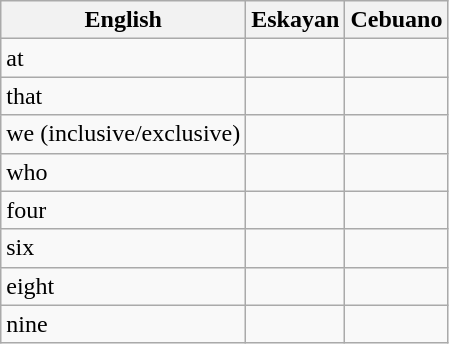<table class="wikitable">
<tr>
<th><strong>English</strong></th>
<th><strong>Eskayan</strong></th>
<th><strong>Cebuano</strong></th>
</tr>
<tr>
<td>at</td>
<td></td>
<td></td>
</tr>
<tr>
<td>that</td>
<td></td>
<td></td>
</tr>
<tr>
<td>we (inclusive/exclusive)</td>
<td></td>
<td></td>
</tr>
<tr>
<td>who</td>
<td></td>
<td></td>
</tr>
<tr>
<td>four</td>
<td></td>
<td></td>
</tr>
<tr>
<td>six</td>
<td></td>
<td></td>
</tr>
<tr>
<td>eight</td>
<td></td>
<td></td>
</tr>
<tr>
<td>nine</td>
<td></td>
<td></td>
</tr>
</table>
